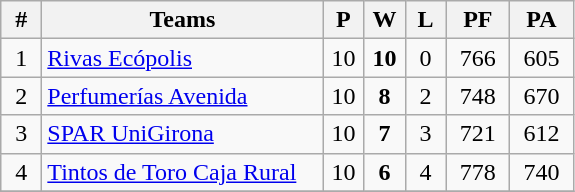<table class="wikitable" style="text-align: center;">
<tr>
<th width=20>#</th>
<th width=180>Teams</th>
<th width=20>P</th>
<th width=20>W</th>
<th width=20>L</th>
<th width=35>PF</th>
<th width=35>PA</th>
</tr>
<tr>
<td>1</td>
<td align="left"><a href='#'>Rivas Ecópolis</a></td>
<td>10</td>
<td><strong>10</strong></td>
<td>0</td>
<td>766</td>
<td>605</td>
</tr>
<tr>
<td>2</td>
<td align="left"><a href='#'>Perfumerías Avenida</a></td>
<td>10</td>
<td><strong>8</strong></td>
<td>2</td>
<td>748</td>
<td>670</td>
</tr>
<tr>
<td>3</td>
<td align="left"><a href='#'>SPAR UniGirona</a></td>
<td>10</td>
<td><strong>7</strong></td>
<td>3</td>
<td>721</td>
<td>612</td>
</tr>
<tr>
<td>4</td>
<td align="left"><a href='#'>Tintos de Toro Caja Rural</a></td>
<td>10</td>
<td><strong>6</strong></td>
<td>4</td>
<td>778</td>
<td>740</td>
</tr>
<tr>
</tr>
</table>
